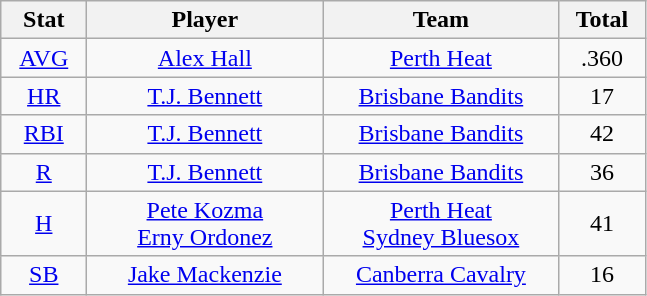<table class="wikitable" style="text-align:center;">
<tr>
<th scope="col" width=50>Stat</th>
<th scope="col" width=150>Player</th>
<th scope="col" width=150>Team</th>
<th scope="col" width=50>Total</th>
</tr>
<tr>
<td><a href='#'>AVG</a></td>
<td><a href='#'>Alex Hall</a></td>
<td><a href='#'>Perth Heat</a></td>
<td>.360</td>
</tr>
<tr>
<td><a href='#'>HR</a></td>
<td><a href='#'>T.J. Bennett</a></td>
<td><a href='#'>Brisbane Bandits</a></td>
<td>17</td>
</tr>
<tr>
<td><a href='#'>RBI</a></td>
<td><a href='#'>T.J. Bennett</a></td>
<td><a href='#'>Brisbane Bandits</a></td>
<td>42</td>
</tr>
<tr>
<td><a href='#'>R</a></td>
<td><a href='#'>T.J. Bennett</a></td>
<td><a href='#'>Brisbane Bandits</a></td>
<td>36</td>
</tr>
<tr>
<td><a href='#'>H</a></td>
<td><a href='#'>Pete Kozma</a><br> <a href='#'>Erny Ordonez</a></td>
<td><a href='#'>Perth Heat</a><br> <a href='#'>Sydney Bluesox</a></td>
<td>41</td>
</tr>
<tr>
<td><a href='#'>SB</a></td>
<td><a href='#'>Jake Mackenzie</a></td>
<td><a href='#'>Canberra Cavalry</a></td>
<td>16</td>
</tr>
</table>
